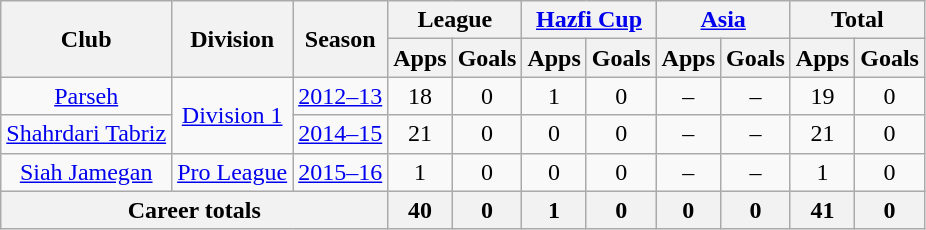<table class="wikitable" style="text-align: center;">
<tr>
<th rowspan="2">Club</th>
<th rowspan="2">Division</th>
<th rowspan="2">Season</th>
<th colspan="2">League</th>
<th colspan="2"><a href='#'>Hazfi Cup</a></th>
<th colspan="2"><a href='#'>Asia</a></th>
<th colspan="2">Total</th>
</tr>
<tr>
<th>Apps</th>
<th>Goals</th>
<th>Apps</th>
<th>Goals</th>
<th>Apps</th>
<th>Goals</th>
<th>Apps</th>
<th>Goals</th>
</tr>
<tr>
<td><a href='#'>Parseh</a></td>
<td rowspan="2"><a href='#'>Division 1</a></td>
<td><a href='#'>2012–13</a></td>
<td>18</td>
<td>0</td>
<td>1</td>
<td>0</td>
<td>–</td>
<td>–</td>
<td>19</td>
<td>0</td>
</tr>
<tr>
<td><a href='#'>Shahrdari Tabriz</a></td>
<td><a href='#'>2014–15</a></td>
<td>21</td>
<td>0</td>
<td>0</td>
<td>0</td>
<td>–</td>
<td>–</td>
<td>21</td>
<td>0</td>
</tr>
<tr>
<td><a href='#'>Siah Jamegan</a></td>
<td><a href='#'>Pro League</a></td>
<td><a href='#'>2015–16</a></td>
<td>1</td>
<td>0</td>
<td>0</td>
<td>0</td>
<td>–</td>
<td>–</td>
<td>1</td>
<td>0</td>
</tr>
<tr>
<th colspan=3>Career totals</th>
<th>40</th>
<th>0</th>
<th>1</th>
<th>0</th>
<th>0</th>
<th>0</th>
<th>41</th>
<th>0</th>
</tr>
</table>
